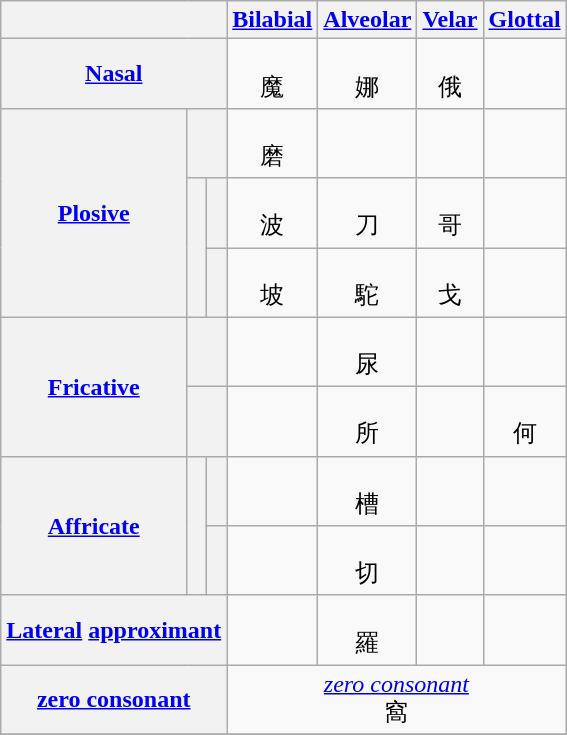<table class=wikitable style=text-align:center>
<tr>
<th colspan=3></th>
<th><a href='#'>Bilabial</a></th>
<th><a href='#'>Alveolar</a></th>
<th><a href='#'>Velar</a></th>
<th><a href='#'>Glottal</a></th>
</tr>
<tr>
<th colspan=3><a href='#'>Nasal</a></th>
<td><br>魔</td>
<td><br>娜</td>
<td><br>俄</td>
<td></td>
</tr>
<tr>
<th rowspan=3><a href='#'>Plosive</a></th>
<th colspan=2></th>
<td><br>磨</td>
<td></td>
<td></td>
<td></td>
</tr>
<tr>
<th rowspan=2></th>
<th></th>
<td><br>波</td>
<td><br>刀</td>
<td><br>哥</td>
<td></td>
</tr>
<tr>
<th></th>
<td><br>坡</td>
<td><br>駝</td>
<td><br>戈</td>
<td></td>
</tr>
<tr>
<th rowspan=2><a href='#'>Fricative</a></th>
<th colspan=2></th>
<td></td>
<td><br>尿</td>
<td></td>
<td></td>
</tr>
<tr>
<th colspan=2></th>
<td></td>
<td><br>所</td>
<td></td>
<td><br>何</td>
</tr>
<tr>
<th rowspan=2><a href='#'>Affricate</a></th>
<th rowspan=2></th>
<th></th>
<td></td>
<td><br>槽</td>
<td></td>
<td></td>
</tr>
<tr>
<th></th>
<td></td>
<td><br>切</td>
<td></td>
<td></td>
</tr>
<tr>
<th colspan=3><a href='#'>Lateral</a> <a href='#'>approximant</a></th>
<td></td>
<td><br>羅</td>
<td></td>
<td></td>
</tr>
<tr>
<th colspan=3><a href='#'>zero consonant</a></th>
<td colspan=4><em><a href='#'>zero consonant</a></em><br>窩</td>
</tr>
<tr>
</tr>
</table>
